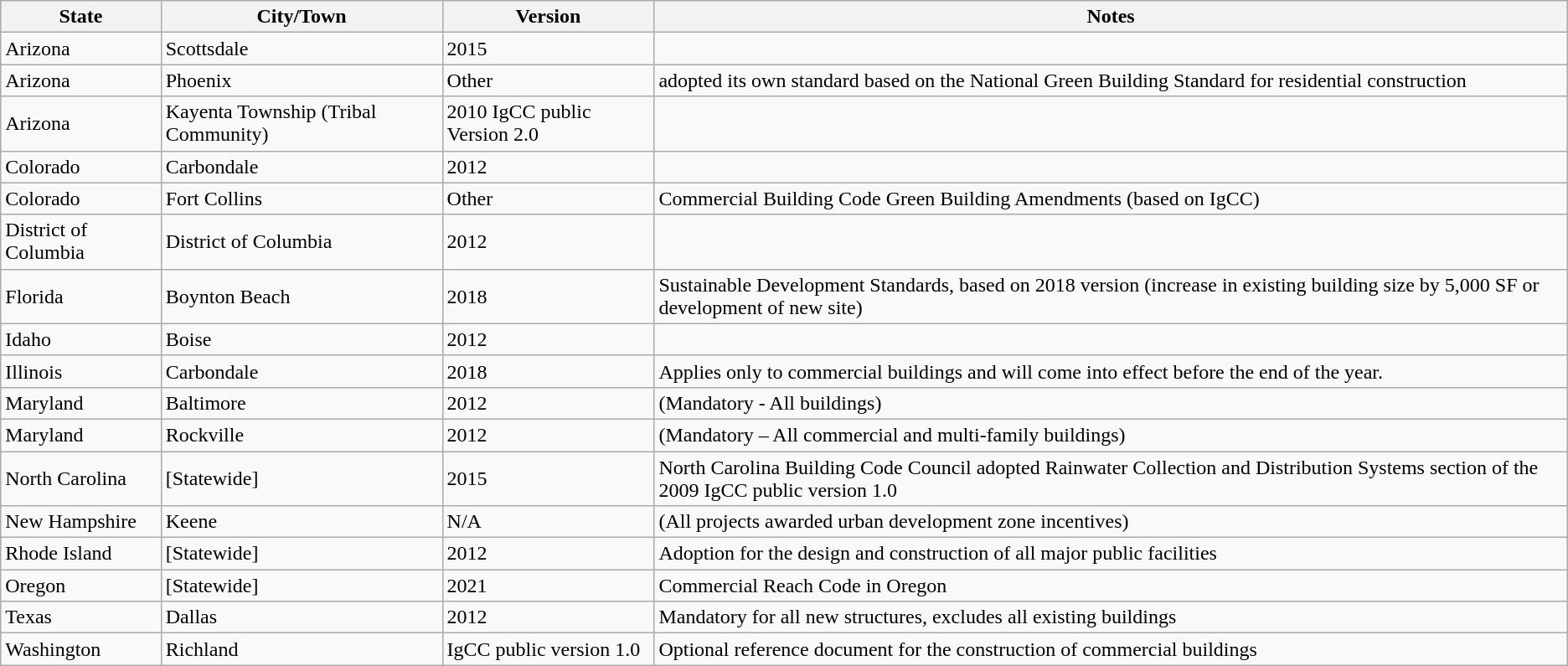<table class="wikitable sortable">
<tr>
<th>State</th>
<th>City/Town</th>
<th>Version</th>
<th>Notes</th>
</tr>
<tr>
<td>Arizona</td>
<td>Scottsdale</td>
<td>2015</td>
<td></td>
</tr>
<tr>
<td>Arizona</td>
<td>Phoenix</td>
<td>Other</td>
<td>adopted its own standard based on the National Green Building Standard for residential construction</td>
</tr>
<tr>
<td>Arizona</td>
<td>Kayenta Township (Tribal Community)</td>
<td>2010 IgCC public Version 2.0</td>
<td></td>
</tr>
<tr>
<td>Colorado</td>
<td>Carbondale</td>
<td>2012</td>
<td></td>
</tr>
<tr>
<td>Colorado</td>
<td>Fort Collins</td>
<td>Other</td>
<td>Commercial Building Code Green Building Amendments (based on IgCC)</td>
</tr>
<tr>
<td>District of Columbia</td>
<td>District of Columbia</td>
<td>2012</td>
<td></td>
</tr>
<tr>
<td>Florida</td>
<td>Boynton Beach</td>
<td>2018</td>
<td>Sustainable Development Standards, based on 2018 version (increase in existing building size by 5,000 SF or development of new site)</td>
</tr>
<tr>
<td>Idaho</td>
<td>Boise</td>
<td>2012</td>
<td></td>
</tr>
<tr>
<td>Illinois</td>
<td>Carbondale</td>
<td>2018</td>
<td>Applies only to commercial buildings and will come into effect before the end of the year.</td>
</tr>
<tr>
<td>Maryland</td>
<td>Baltimore</td>
<td>2012</td>
<td>(Mandatory - All buildings)</td>
</tr>
<tr>
<td>Maryland</td>
<td>Rockville</td>
<td>2012</td>
<td>(Mandatory – All commercial and multi-family buildings)</td>
</tr>
<tr>
<td>North Carolina</td>
<td>[Statewide]</td>
<td>2015</td>
<td>North Carolina Building Code Council adopted Rainwater Collection and Distribution Systems section of the 2009 IgCC public version 1.0</td>
</tr>
<tr>
<td>New Hampshire</td>
<td>Keene</td>
<td>N/A</td>
<td>(All projects awarded urban development zone incentives)</td>
</tr>
<tr>
<td>Rhode Island</td>
<td>[Statewide]</td>
<td>2012</td>
<td>Adoption for the design and construction of all major public facilities</td>
</tr>
<tr>
<td>Oregon</td>
<td>[Statewide]</td>
<td>2021</td>
<td>Commercial Reach Code in Oregon</td>
</tr>
<tr>
<td>Texas</td>
<td>Dallas</td>
<td>2012</td>
<td>Mandatory for all new structures, excludes all existing buildings</td>
</tr>
<tr>
<td>Washington</td>
<td>Richland</td>
<td>IgCC public version 1.0</td>
<td>Optional reference document for the construction of commercial buildings</td>
</tr>
</table>
